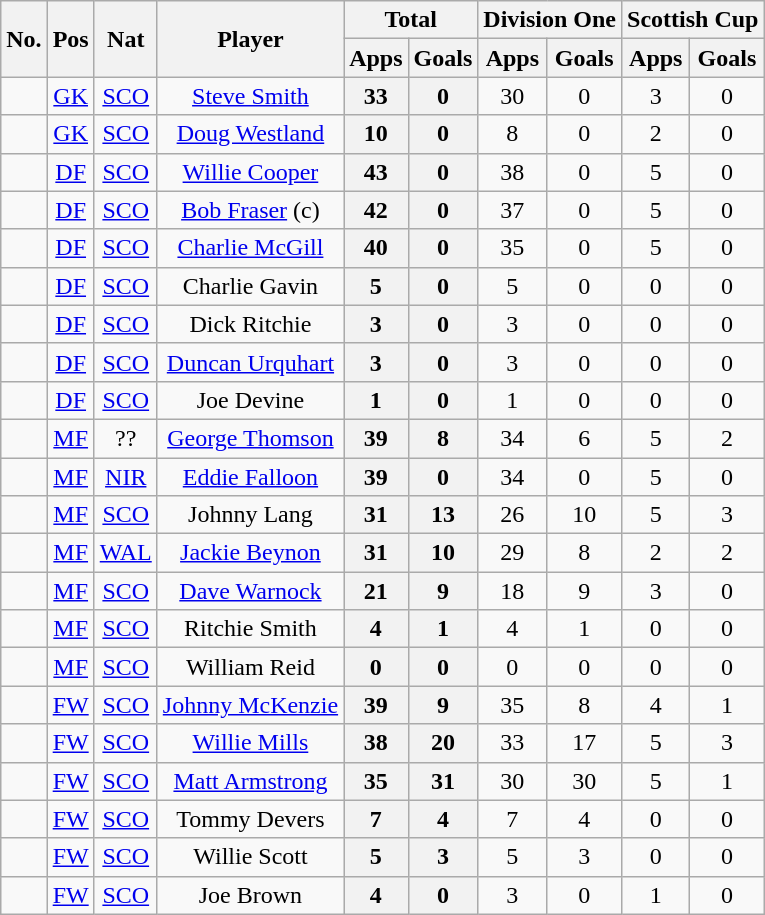<table class="wikitable sortable" style="text-align: center;">
<tr>
<th rowspan="2"><abbr>No.</abbr></th>
<th rowspan="2"><abbr>Pos</abbr></th>
<th rowspan="2"><abbr>Nat</abbr></th>
<th rowspan="2">Player</th>
<th colspan="2">Total</th>
<th colspan="2">Division One</th>
<th colspan="2">Scottish Cup</th>
</tr>
<tr>
<th>Apps</th>
<th>Goals</th>
<th>Apps</th>
<th>Goals</th>
<th>Apps</th>
<th>Goals</th>
</tr>
<tr>
<td></td>
<td><a href='#'>GK</a></td>
<td> <a href='#'>SCO</a></td>
<td><a href='#'>Steve Smith</a></td>
<th>33</th>
<th>0</th>
<td>30</td>
<td>0</td>
<td>3</td>
<td>0</td>
</tr>
<tr>
<td></td>
<td><a href='#'>GK</a></td>
<td> <a href='#'>SCO</a></td>
<td><a href='#'>Doug Westland</a></td>
<th>10</th>
<th>0</th>
<td>8</td>
<td>0</td>
<td>2</td>
<td>0</td>
</tr>
<tr>
<td></td>
<td><a href='#'>DF</a></td>
<td> <a href='#'>SCO</a></td>
<td><a href='#'>Willie Cooper</a></td>
<th>43</th>
<th>0</th>
<td>38</td>
<td>0</td>
<td>5</td>
<td>0</td>
</tr>
<tr>
<td></td>
<td><a href='#'>DF</a></td>
<td> <a href='#'>SCO</a></td>
<td><a href='#'>Bob Fraser</a> (c)</td>
<th>42</th>
<th>0</th>
<td>37</td>
<td>0</td>
<td>5</td>
<td>0</td>
</tr>
<tr>
<td></td>
<td><a href='#'>DF</a></td>
<td> <a href='#'>SCO</a></td>
<td><a href='#'>Charlie McGill</a></td>
<th>40</th>
<th>0</th>
<td>35</td>
<td>0</td>
<td>5</td>
<td>0</td>
</tr>
<tr>
<td></td>
<td><a href='#'>DF</a></td>
<td> <a href='#'>SCO</a></td>
<td>Charlie Gavin</td>
<th>5</th>
<th>0</th>
<td>5</td>
<td>0</td>
<td>0</td>
<td>0</td>
</tr>
<tr>
<td></td>
<td><a href='#'>DF</a></td>
<td> <a href='#'>SCO</a></td>
<td>Dick Ritchie</td>
<th>3</th>
<th>0</th>
<td>3</td>
<td>0</td>
<td>0</td>
<td>0</td>
</tr>
<tr>
<td></td>
<td><a href='#'>DF</a></td>
<td> <a href='#'>SCO</a></td>
<td><a href='#'>Duncan Urquhart</a></td>
<th>3</th>
<th>0</th>
<td>3</td>
<td>0</td>
<td>0</td>
<td>0</td>
</tr>
<tr>
<td></td>
<td><a href='#'>DF</a></td>
<td> <a href='#'>SCO</a></td>
<td>Joe Devine</td>
<th>1</th>
<th>0</th>
<td>1</td>
<td>0</td>
<td>0</td>
<td>0</td>
</tr>
<tr>
<td></td>
<td><a href='#'>MF</a></td>
<td>??</td>
<td><a href='#'>George Thomson</a></td>
<th>39</th>
<th>8</th>
<td>34</td>
<td>6</td>
<td>5</td>
<td>2</td>
</tr>
<tr>
<td></td>
<td><a href='#'>MF</a></td>
<td> <a href='#'>NIR</a></td>
<td><a href='#'>Eddie Falloon</a></td>
<th>39</th>
<th>0</th>
<td>34</td>
<td>0</td>
<td>5</td>
<td>0</td>
</tr>
<tr>
<td></td>
<td><a href='#'>MF</a></td>
<td> <a href='#'>SCO</a></td>
<td>Johnny Lang</td>
<th>31</th>
<th>13</th>
<td>26</td>
<td>10</td>
<td>5</td>
<td>3</td>
</tr>
<tr>
<td></td>
<td><a href='#'>MF</a></td>
<td> <a href='#'>WAL</a></td>
<td><a href='#'>Jackie Beynon</a></td>
<th>31</th>
<th>10</th>
<td>29</td>
<td>8</td>
<td>2</td>
<td>2</td>
</tr>
<tr>
<td></td>
<td><a href='#'>MF</a></td>
<td> <a href='#'>SCO</a></td>
<td><a href='#'>Dave Warnock</a></td>
<th>21</th>
<th>9</th>
<td>18</td>
<td>9</td>
<td>3</td>
<td>0</td>
</tr>
<tr>
<td></td>
<td><a href='#'>MF</a></td>
<td> <a href='#'>SCO</a></td>
<td>Ritchie Smith</td>
<th>4</th>
<th>1</th>
<td>4</td>
<td>1</td>
<td>0</td>
<td>0</td>
</tr>
<tr>
<td></td>
<td><a href='#'>MF</a></td>
<td> <a href='#'>SCO</a></td>
<td>William Reid</td>
<th>0</th>
<th>0</th>
<td>0</td>
<td>0</td>
<td>0</td>
<td>0</td>
</tr>
<tr>
<td></td>
<td><a href='#'>FW</a></td>
<td> <a href='#'>SCO</a></td>
<td><a href='#'>Johnny McKenzie</a></td>
<th>39</th>
<th>9</th>
<td>35</td>
<td>8</td>
<td>4</td>
<td>1</td>
</tr>
<tr>
<td></td>
<td><a href='#'>FW</a></td>
<td> <a href='#'>SCO</a></td>
<td><a href='#'>Willie Mills</a></td>
<th>38</th>
<th>20</th>
<td>33</td>
<td>17</td>
<td>5</td>
<td>3</td>
</tr>
<tr>
<td></td>
<td><a href='#'>FW</a></td>
<td> <a href='#'>SCO</a></td>
<td><a href='#'>Matt Armstrong</a></td>
<th>35</th>
<th>31</th>
<td>30</td>
<td>30</td>
<td>5</td>
<td>1</td>
</tr>
<tr>
<td></td>
<td><a href='#'>FW</a></td>
<td> <a href='#'>SCO</a></td>
<td>Tommy Devers</td>
<th>7</th>
<th>4</th>
<td>7</td>
<td>4</td>
<td>0</td>
<td>0</td>
</tr>
<tr>
<td></td>
<td><a href='#'>FW</a></td>
<td> <a href='#'>SCO</a></td>
<td>Willie Scott</td>
<th>5</th>
<th>3</th>
<td>5</td>
<td>3</td>
<td>0</td>
<td>0</td>
</tr>
<tr>
<td></td>
<td><a href='#'>FW</a></td>
<td> <a href='#'>SCO</a></td>
<td>Joe Brown</td>
<th>4</th>
<th>0</th>
<td>3</td>
<td>0</td>
<td>1</td>
<td>0</td>
</tr>
</table>
